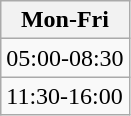<table class="wikitable">
<tr>
<th>Mon-Fri</th>
</tr>
<tr>
<td>05:00-08:30</td>
</tr>
<tr>
<td>11:30-16:00</td>
</tr>
</table>
